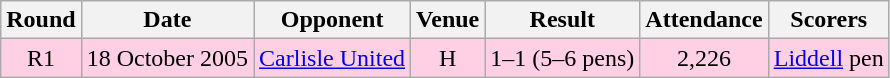<table class= "wikitable " style="font-size:100%; text-align:center">
<tr>
<th>Round</th>
<th>Date</th>
<th>Opponent</th>
<th>Venue</th>
<th>Result</th>
<th>Attendance</th>
<th>Scorers</th>
</tr>
<tr bgcolor="#ffd0e3">
<td>R1</td>
<td>18 October 2005</td>
<td><a href='#'>Carlisle United</a></td>
<td>H</td>
<td>1–1 (5–6 pens)</td>
<td>2,226</td>
<td><a href='#'>Liddell</a> pen</td>
</tr>
</table>
